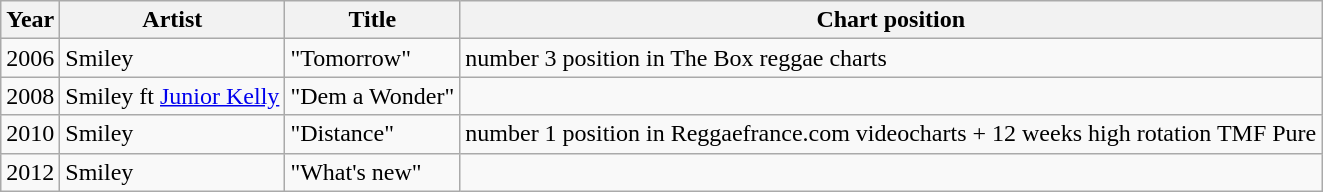<table class="wikitable">
<tr>
<th>Year</th>
<th>Artist</th>
<th>Title</th>
<th>Chart position</th>
</tr>
<tr>
<td>2006</td>
<td>Smiley</td>
<td>"Tomorrow"</td>
<td>number 3 position in The Box reggae charts</td>
</tr>
<tr>
<td>2008</td>
<td>Smiley ft <a href='#'>Junior Kelly</a></td>
<td>"Dem a Wonder"</td>
<td></td>
</tr>
<tr>
<td>2010</td>
<td>Smiley</td>
<td>"Distance"</td>
<td>number 1 position in Reggaefrance.com videocharts + 12 weeks high rotation TMF Pure</td>
</tr>
<tr>
<td>2012</td>
<td>Smiley</td>
<td>"What's new"</td>
<td></td>
</tr>
</table>
